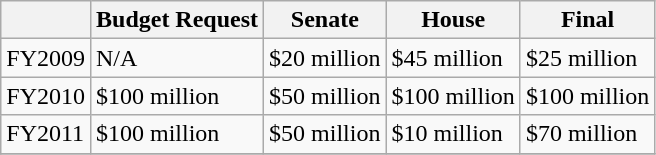<table class="wikitable">
<tr>
<th></th>
<th>Budget Request</th>
<th>Senate</th>
<th>House</th>
<th>Final</th>
</tr>
<tr>
<td>FY2009</td>
<td>N/A</td>
<td>$20 million</td>
<td>$45 million</td>
<td>$25 million</td>
</tr>
<tr>
<td>FY2010</td>
<td>$100 million</td>
<td>$50 million</td>
<td>$100 million</td>
<td>$100 million</td>
</tr>
<tr>
<td>FY2011</td>
<td>$100 million</td>
<td>$50 million</td>
<td>$10 million</td>
<td>$70 million</td>
</tr>
<tr>
</tr>
</table>
